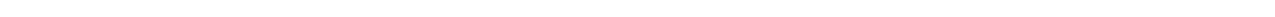<table style="width:1000px; text-align:center;">
<tr style="color:white;">
<td style="background:">4.9%</td>
<td style="background:"></td>
<td style="background:"><strong>43.53%</strong></td>
<td style="background:">4%</td>
<td style="background:">36.42%</td>
<td style="background:"></td>
<td style="background:">8.67%</td>
</tr>
<tr>
<td></td>
<td></td>
<td></td>
<td></td>
<td></td>
<td></td>
<td></td>
</tr>
</table>
